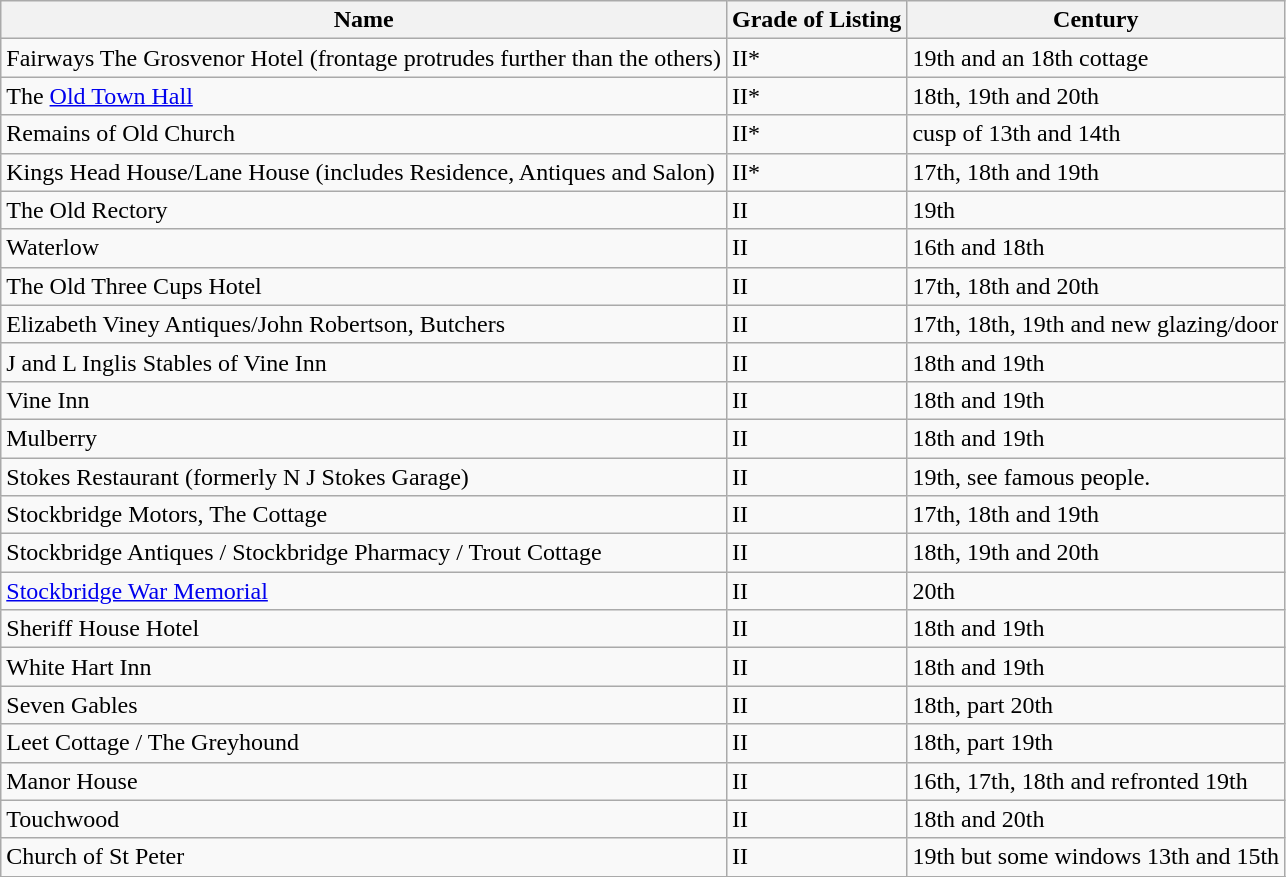<table class="wikitable">
<tr>
<th>Name</th>
<th>Grade of Listing</th>
<th>Century</th>
</tr>
<tr>
<td>Fairways The Grosvenor Hotel (frontage protrudes further than the others)</td>
<td>II*</td>
<td>19th and an 18th cottage</td>
</tr>
<tr>
<td>The <a href='#'>Old Town Hall</a></td>
<td>II*</td>
<td>18th, 19th and 20th</td>
</tr>
<tr>
<td>Remains of Old Church</td>
<td>II*</td>
<td>cusp of 13th and 14th</td>
</tr>
<tr>
<td>Kings Head House/Lane House (includes Residence, Antiques and Salon)</td>
<td>II*</td>
<td>17th, 18th and 19th</td>
</tr>
<tr>
<td>The Old Rectory</td>
<td>II</td>
<td>19th</td>
</tr>
<tr>
<td>Waterlow</td>
<td>II</td>
<td>16th and 18th</td>
</tr>
<tr>
<td>The Old Three Cups Hotel</td>
<td>II</td>
<td>17th, 18th and 20th</td>
</tr>
<tr>
<td>Elizabeth Viney Antiques/John Robertson, Butchers</td>
<td>II</td>
<td>17th, 18th, 19th and new glazing/door</td>
</tr>
<tr>
<td>J and L Inglis Stables of Vine Inn</td>
<td>II</td>
<td>18th and 19th</td>
</tr>
<tr>
<td>Vine Inn</td>
<td>II</td>
<td>18th and 19th</td>
</tr>
<tr>
<td>Mulberry</td>
<td>II</td>
<td>18th and 19th</td>
</tr>
<tr>
<td>Stokes Restaurant (formerly N J Stokes Garage)</td>
<td>II</td>
<td>19th, see famous people.</td>
</tr>
<tr>
<td>Stockbridge Motors, The Cottage</td>
<td>II</td>
<td>17th, 18th and 19th</td>
</tr>
<tr>
<td>Stockbridge Antiques / Stockbridge Pharmacy / Trout Cottage</td>
<td>II</td>
<td>18th, 19th and 20th</td>
</tr>
<tr>
<td><a href='#'>Stockbridge War Memorial</a></td>
<td>II</td>
<td>20th</td>
</tr>
<tr>
<td>Sheriff House Hotel</td>
<td>II</td>
<td>18th and 19th</td>
</tr>
<tr>
<td>White Hart Inn</td>
<td>II</td>
<td>18th and 19th</td>
</tr>
<tr>
<td>Seven Gables</td>
<td>II</td>
<td>18th, part 20th</td>
</tr>
<tr>
<td>Leet Cottage / The Greyhound</td>
<td>II</td>
<td>18th, part 19th</td>
</tr>
<tr>
<td>Manor House</td>
<td>II</td>
<td>16th, 17th, 18th and refronted 19th</td>
</tr>
<tr>
<td>Touchwood</td>
<td>II</td>
<td>18th and 20th</td>
</tr>
<tr>
<td>Church of St Peter</td>
<td>II</td>
<td>19th but some windows 13th and 15th</td>
</tr>
<tr>
</tr>
</table>
